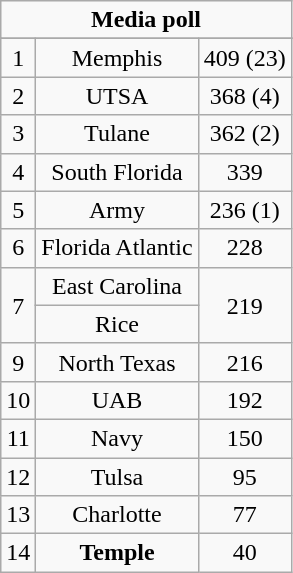<table class="wikitable">
<tr align="center">
<td align="center" Colspan="3"><strong>Media poll</strong></td>
</tr>
<tr align="center">
</tr>
<tr align="center">
<td>1</td>
<td>Memphis</td>
<td>409 (23)</td>
</tr>
<tr align="center">
<td>2</td>
<td>UTSA</td>
<td>368 (4)</td>
</tr>
<tr align="center">
<td>3</td>
<td>Tulane</td>
<td>362 (2)</td>
</tr>
<tr align="center">
<td>4</td>
<td>South Florida</td>
<td>339</td>
</tr>
<tr align="center">
<td>5</td>
<td>Army</td>
<td>236 (1)</td>
</tr>
<tr align="center">
<td>6</td>
<td>Florida Atlantic</td>
<td>228</td>
</tr>
<tr align="center">
<td rowspan="2">7</td>
<td>East Carolina</td>
<td rowspan="2">219</td>
</tr>
<tr align="center">
<td>Rice</td>
</tr>
<tr align="center">
<td>9</td>
<td>North Texas</td>
<td>216</td>
</tr>
<tr align="center">
<td>10</td>
<td>UAB</td>
<td>192</td>
</tr>
<tr align="center">
<td>11</td>
<td>Navy</td>
<td>150</td>
</tr>
<tr align="center">
<td>12</td>
<td>Tulsa</td>
<td>95</td>
</tr>
<tr align="center">
<td>13</td>
<td>Charlotte</td>
<td>77</td>
</tr>
<tr align="center">
<td>14</td>
<td><strong>Temple</strong></td>
<td>40</td>
</tr>
</table>
